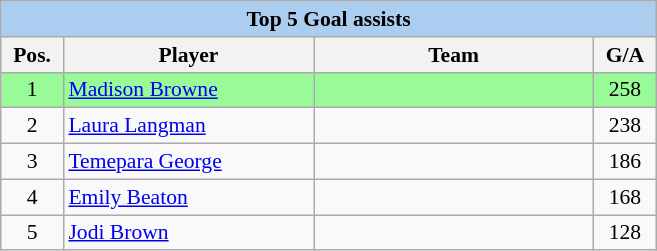<table class=wikitable style=font-size:90%>
<tr>
<th colspan=6 style=background:#ABCDEF>Top 5 Goal assists</th>
</tr>
<tr>
<th width=35px>Pos.</th>
<th width=160px>Player</th>
<th width=180px>Team</th>
<th width=35px>G/A</th>
</tr>
<tr bgcolor=palegreen>
<td align=center>1</td>
<td><a href='#'>Madison Browne</a></td>
<td></td>
<td align=center>258</td>
</tr>
<tr>
<td align=center>2</td>
<td><a href='#'>Laura Langman</a></td>
<td></td>
<td align=center>238</td>
</tr>
<tr>
<td align=center>3</td>
<td><a href='#'>Temepara George</a></td>
<td></td>
<td align=center>186</td>
</tr>
<tr>
<td align=center>4</td>
<td><a href='#'>Emily Beaton</a></td>
<td></td>
<td align=center>168</td>
</tr>
<tr>
<td align=center>5</td>
<td><a href='#'>Jodi Brown</a></td>
<td></td>
<td align=center>128</td>
</tr>
</table>
